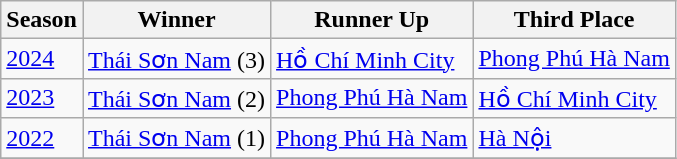<table class="wikitable">
<tr>
<th>Season</th>
<th>Winner</th>
<th>Runner Up</th>
<th>Third Place</th>
</tr>
<tr>
<td><a href='#'>2024</a></td>
<td><a href='#'>Thái Sơn Nam</a> (3)</td>
<td><a href='#'>Hồ Chí Minh City</a></td>
<td><a href='#'>Phong Phú Hà Nam</a></td>
</tr>
<tr>
<td><a href='#'>2023</a></td>
<td><a href='#'>Thái Sơn Nam</a> (2)</td>
<td><a href='#'>Phong Phú Hà Nam</a></td>
<td><a href='#'>Hồ Chí Minh City</a></td>
</tr>
<tr>
<td><a href='#'>2022</a></td>
<td><a href='#'>Thái Sơn Nam</a> (1)</td>
<td><a href='#'>Phong Phú Hà Nam</a></td>
<td><a href='#'>Hà Nội</a></td>
</tr>
<tr>
</tr>
</table>
